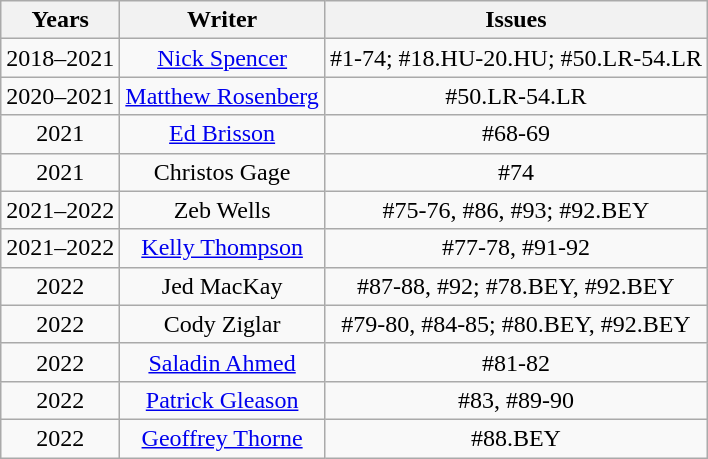<table class="wikitable">
<tr>
<th>Years</th>
<th>Writer</th>
<th>Issues</th>
</tr>
<tr>
<td align="center">2018–2021</td>
<td align="center"><a href='#'>Nick Spencer</a></td>
<td align="center">#1-74; #18.HU-20.HU; #50.LR-54.LR</td>
</tr>
<tr>
<td align="center">2020–2021</td>
<td align="center"><a href='#'>Matthew Rosenberg</a></td>
<td align="center">#50.LR-54.LR</td>
</tr>
<tr>
<td align="center">2021</td>
<td align="center"><a href='#'>Ed Brisson</a></td>
<td align="center">#68-69</td>
</tr>
<tr>
<td align="center">2021</td>
<td align="center">Christos Gage</td>
<td align="center">#74</td>
</tr>
<tr>
<td align="center">2021–2022</td>
<td align="center">Zeb Wells</td>
<td align="center">#75-76, #86, #93; #92.BEY</td>
</tr>
<tr>
<td align="center">2021–2022</td>
<td align="center"><a href='#'>Kelly Thompson</a></td>
<td align="center">#77-78, #91-92</td>
</tr>
<tr>
<td align="center">2022</td>
<td align="center">Jed MacKay</td>
<td align="center">#87-88, #92; #78.BEY, #92.BEY</td>
</tr>
<tr>
<td align="center">2022</td>
<td align="center">Cody Ziglar</td>
<td align="center">#79-80, #84-85; #80.BEY, #92.BEY</td>
</tr>
<tr>
<td align="center">2022</td>
<td align="center"><a href='#'>Saladin Ahmed</a></td>
<td align="center">#81-82</td>
</tr>
<tr>
<td align="center">2022</td>
<td align="center"><a href='#'>Patrick Gleason</a></td>
<td align="center">#83, #89-90</td>
</tr>
<tr>
<td align="center">2022</td>
<td align="center"><a href='#'>Geoffrey Thorne</a></td>
<td align="center">#88.BEY</td>
</tr>
</table>
